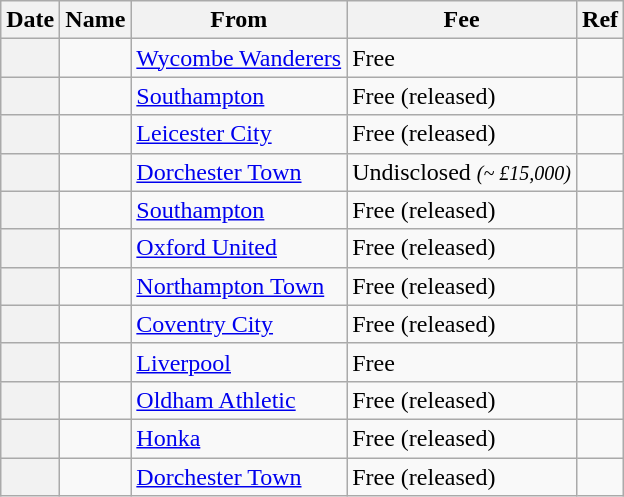<table class="wikitable sortable plainrowheaders">
<tr>
<th scope=col>Date</th>
<th scope=col>Name</th>
<th scope=col>From</th>
<th scope=col>Fee</th>
<th scope=col class=unsortable>Ref</th>
</tr>
<tr>
<th scope=row></th>
<td></td>
<td><a href='#'>Wycombe Wanderers</a></td>
<td>Free</td>
<td style="text-align:center;"></td>
</tr>
<tr>
<th scope=row></th>
<td></td>
<td><a href='#'>Southampton</a></td>
<td>Free (released)</td>
<td style="text-align:center;"></td>
</tr>
<tr>
<th scope=row></th>
<td></td>
<td><a href='#'>Leicester City</a></td>
<td>Free (released)</td>
<td style="text-align:center;"></td>
</tr>
<tr>
<th scope=row></th>
<td></td>
<td><a href='#'>Dorchester Town</a></td>
<td>Undisclosed <small><em> (~ £15,000)</em></small></td>
<td style="text-align:center;"></td>
</tr>
<tr>
<th scope=row></th>
<td></td>
<td><a href='#'>Southampton</a></td>
<td>Free (released)</td>
<td style="text-align:center;"></td>
</tr>
<tr>
<th scope=row></th>
<td></td>
<td><a href='#'>Oxford United</a></td>
<td>Free (released)</td>
<td style="text-align:center;"></td>
</tr>
<tr>
<th scope=row></th>
<td></td>
<td><a href='#'>Northampton Town</a></td>
<td>Free (released)</td>
<td style="text-align:center;"></td>
</tr>
<tr>
<th scope=row></th>
<td></td>
<td><a href='#'>Coventry City</a></td>
<td>Free (released)</td>
<td style="text-align:center;"></td>
</tr>
<tr>
<th scope=row></th>
<td></td>
<td><a href='#'>Liverpool</a></td>
<td>Free</td>
<td style="text-align:center;"></td>
</tr>
<tr>
<th scope=row></th>
<td></td>
<td><a href='#'>Oldham Athletic</a></td>
<td>Free (released)</td>
<td style="text-align:center;"></td>
</tr>
<tr>
<th scope=row></th>
<td></td>
<td><a href='#'>Honka</a></td>
<td>Free (released)</td>
<td style="text-align:center;"></td>
</tr>
<tr>
<th scope=row></th>
<td></td>
<td><a href='#'>Dorchester Town</a></td>
<td>Free (released)</td>
<td style="text-align:center;"></td>
</tr>
</table>
